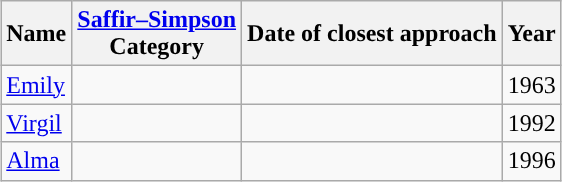<table class = "wikitable" style="margin:1em auto;">
<tr>
<th>Name</th>
<th><a href='#'>Saffir–Simpson</a><br>Category</th>
<th>Date of closest approach</th>
<th>Year</th>
</tr>
<tr>
<td><a href='#'>Emily</a></td>
<td></td>
<td></td>
<td>1963</td>
</tr>
<tr>
<td><a href='#'>Virgil</a></td>
<td></td>
<td></td>
<td>1992</td>
</tr>
<tr>
<td><a href='#'>Alma</a></td>
<td></td>
<td></td>
<td>1996</td>
</tr>
</table>
